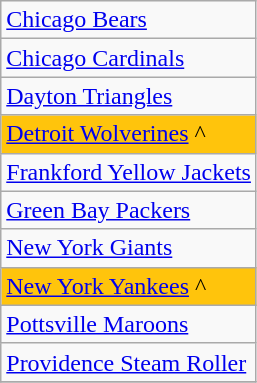<table class="wikitable">
<tr>
<td><a href='#'>Chicago Bears</a></td>
</tr>
<tr>
<td><a href='#'>Chicago Cardinals</a></td>
</tr>
<tr>
<td><a href='#'>Dayton Triangles</a></td>
</tr>
<tr>
<td style="background-color: #FFC40C"><a href='#'>Detroit Wolverines</a> ^</td>
</tr>
<tr>
<td><a href='#'>Frankford Yellow Jackets</a></td>
</tr>
<tr>
<td><a href='#'>Green Bay Packers</a></td>
</tr>
<tr>
<td><a href='#'>New York Giants</a></td>
</tr>
<tr>
<td style="background-color: #FFC40C"><a href='#'>New York Yankees</a> ^</td>
</tr>
<tr>
<td><a href='#'>Pottsville Maroons</a></td>
</tr>
<tr>
<td><a href='#'>Providence Steam Roller</a></td>
</tr>
<tr>
</tr>
</table>
